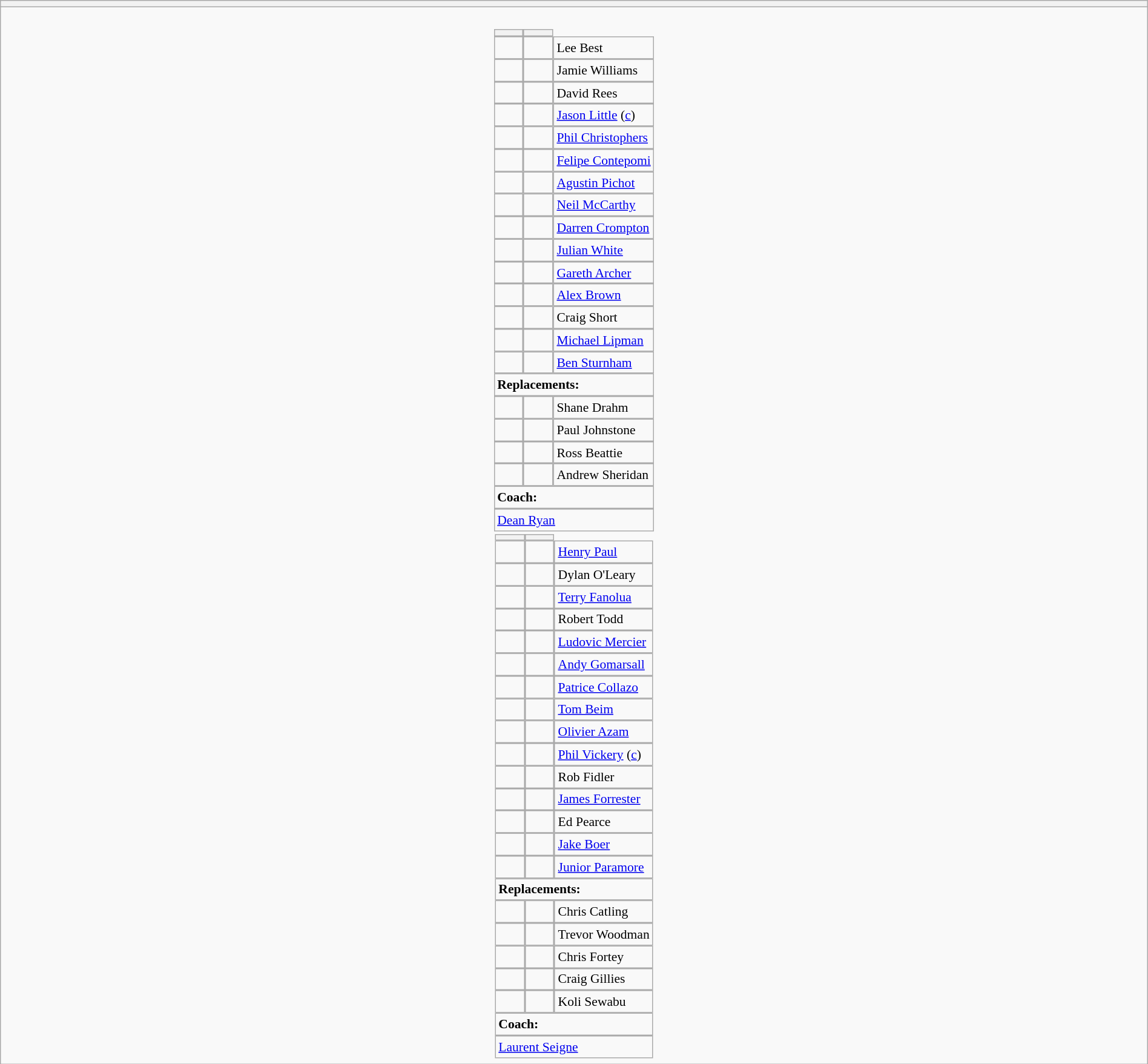<table style="width:100%" class="wikitable collapsible collapsed">
<tr>
<th></th>
</tr>
<tr>
<td><br>






<table style="font-size:90%; margin:0.2em auto;" cellspacing="0" cellpadding="0">
<tr>
<th width="25"></th>
<th width="25"></th>
</tr>
<tr>
<td></td>
<td></td>
<td>Lee Best</td>
</tr>
<tr>
<td></td>
<td></td>
<td>Jamie Williams</td>
</tr>
<tr>
<td></td>
<td></td>
<td>David Rees</td>
</tr>
<tr>
<td></td>
<td></td>
<td><a href='#'>Jason Little</a> (<a href='#'>c</a>)</td>
</tr>
<tr>
<td></td>
<td></td>
<td><a href='#'>Phil Christophers</a></td>
</tr>
<tr>
<td></td>
<td></td>
<td><a href='#'>Felipe Contepomi</a></td>
</tr>
<tr>
<td></td>
<td></td>
<td><a href='#'>Agustin Pichot</a></td>
</tr>
<tr>
<td></td>
<td></td>
<td><a href='#'>Neil McCarthy</a></td>
</tr>
<tr>
<td></td>
<td></td>
<td><a href='#'>Darren Crompton</a></td>
</tr>
<tr>
<td></td>
<td></td>
<td><a href='#'>Julian White</a></td>
</tr>
<tr>
<td></td>
<td></td>
<td><a href='#'>Gareth Archer</a></td>
</tr>
<tr>
<td></td>
<td></td>
<td><a href='#'>Alex Brown</a></td>
</tr>
<tr>
<td></td>
<td></td>
<td>Craig Short</td>
</tr>
<tr>
<td></td>
<td></td>
<td><a href='#'>Michael Lipman</a></td>
</tr>
<tr>
<td></td>
<td></td>
<td><a href='#'>Ben Sturnham</a></td>
</tr>
<tr>
<td colspan=3><strong>Replacements:</strong></td>
</tr>
<tr>
<td></td>
<td></td>
<td>Shane Drahm</td>
</tr>
<tr>
<td></td>
<td></td>
<td>Paul Johnstone</td>
</tr>
<tr>
<td></td>
<td></td>
<td>Ross Beattie</td>
</tr>
<tr>
<td></td>
<td></td>
<td>Andrew Sheridan</td>
</tr>
<tr>
<td colspan=3><strong>Coach:</strong></td>
</tr>
<tr>
<td colspan="4"><a href='#'>Dean Ryan</a></td>
</tr>
</table>
<table cellspacing="0" cellpadding="0" style="font-size:90%; margin:0.2em auto;">
<tr>
<th width="25"></th>
<th width="25"></th>
</tr>
<tr>
<td></td>
<td></td>
<td><a href='#'>Henry Paul</a></td>
</tr>
<tr>
<td></td>
<td></td>
<td>Dylan O'Leary</td>
</tr>
<tr>
<td></td>
<td></td>
<td><a href='#'>Terry Fanolua</a></td>
</tr>
<tr>
<td></td>
<td></td>
<td>Robert Todd</td>
</tr>
<tr>
<td></td>
<td></td>
<td><a href='#'>Ludovic Mercier</a></td>
</tr>
<tr>
<td></td>
<td></td>
<td><a href='#'>Andy Gomarsall</a></td>
</tr>
<tr>
<td></td>
<td></td>
<td><a href='#'>Patrice Collazo</a></td>
</tr>
<tr>
<td></td>
<td></td>
<td><a href='#'>Tom Beim</a></td>
</tr>
<tr>
<td></td>
<td></td>
<td><a href='#'>Olivier Azam</a></td>
</tr>
<tr>
<td></td>
<td></td>
<td><a href='#'>Phil Vickery</a> (<a href='#'>c</a>)</td>
</tr>
<tr>
<td></td>
<td></td>
<td>Rob Fidler</td>
</tr>
<tr>
<td></td>
<td></td>
<td><a href='#'>James Forrester</a></td>
</tr>
<tr>
<td></td>
<td></td>
<td>Ed Pearce</td>
</tr>
<tr>
<td></td>
<td></td>
<td><a href='#'>Jake Boer</a></td>
</tr>
<tr>
<td></td>
<td></td>
<td><a href='#'>Junior Paramore</a></td>
</tr>
<tr>
<td colspan=3><strong>Replacements:</strong></td>
</tr>
<tr>
<td></td>
<td></td>
<td>Chris Catling</td>
</tr>
<tr>
<td></td>
<td></td>
<td>Trevor Woodman</td>
</tr>
<tr>
<td></td>
<td></td>
<td>Chris Fortey</td>
</tr>
<tr>
<td></td>
<td></td>
<td>Craig Gillies</td>
</tr>
<tr>
<td></td>
<td></td>
<td>Koli Sewabu</td>
</tr>
<tr>
<td colspan=3><strong>Coach:</strong></td>
</tr>
<tr>
<td colspan="4"><a href='#'>Laurent Seigne</a></td>
</tr>
</table>
</td>
</tr>
</table>
